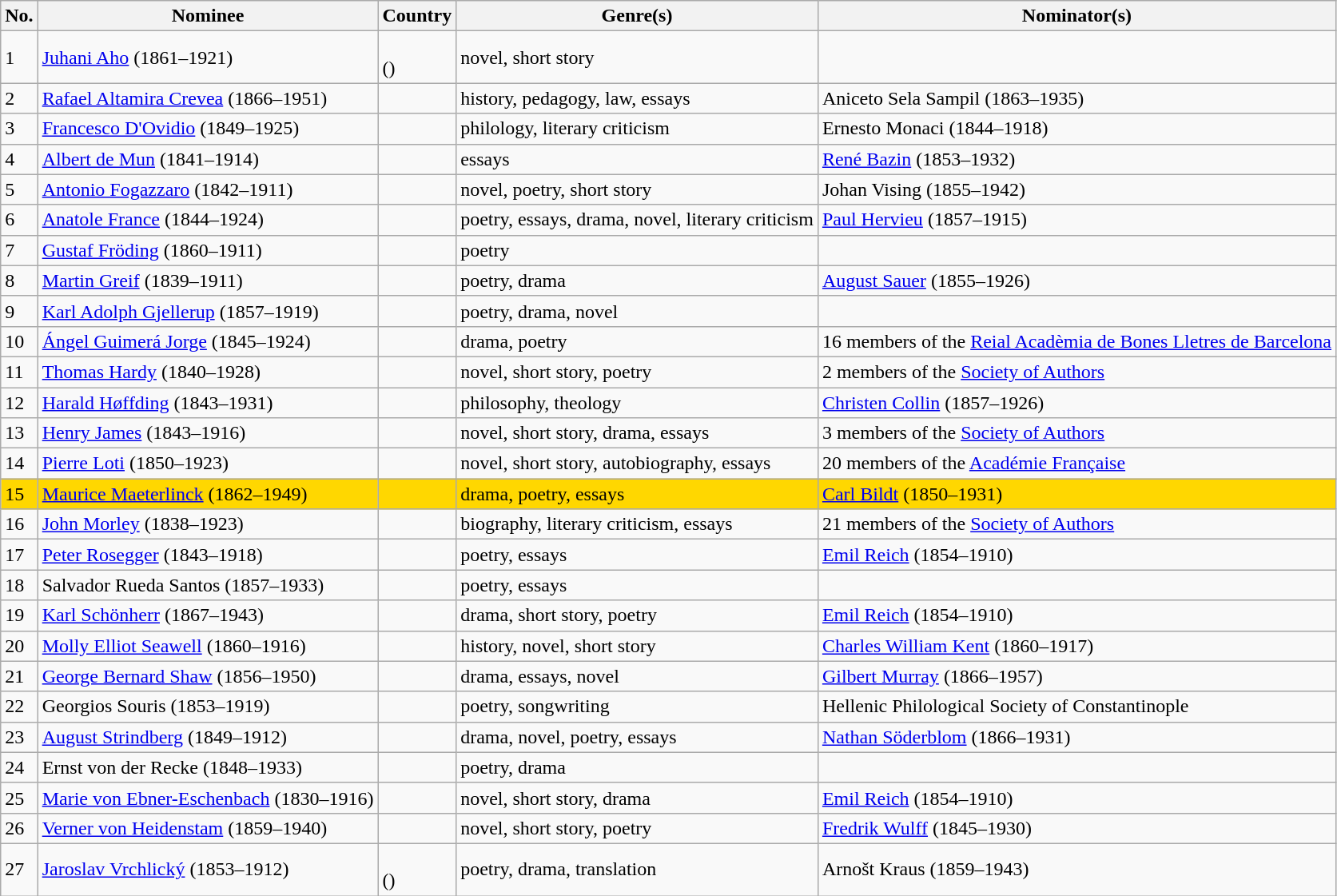<table class="sortable wikitable mw-collapsible">
<tr>
<th scope=col>No.</th>
<th scope=col>Nominee</th>
<th scope=col>Country</th>
<th scope=col>Genre(s)</th>
<th scope=col>Nominator(s)</th>
</tr>
<tr>
<td>1</td>
<td><a href='#'>Juhani Aho</a> (1861–1921)</td>
<td><br>()</td>
<td>novel, short story</td>
<td></td>
</tr>
<tr>
<td>2</td>
<td><a href='#'>Rafael Altamira Crevea</a> (1866–1951)</td>
<td></td>
<td>history, pedagogy, law, essays</td>
<td>Aniceto Sela Sampil (1863–1935)</td>
</tr>
<tr>
<td>3</td>
<td><a href='#'>Francesco D'Ovidio</a> (1849–1925)</td>
<td></td>
<td>philology, literary criticism</td>
<td>Ernesto Monaci (1844–1918)</td>
</tr>
<tr>
<td>4</td>
<td><a href='#'>Albert de Mun</a> (1841–1914)</td>
<td></td>
<td>essays</td>
<td><a href='#'>René Bazin</a> (1853–1932)</td>
</tr>
<tr>
<td>5</td>
<td><a href='#'>Antonio Fogazzaro</a> (1842–1911)</td>
<td></td>
<td>novel, poetry, short story</td>
<td>Johan Vising (1855–1942)</td>
</tr>
<tr>
<td>6</td>
<td><a href='#'>Anatole France</a> (1844–1924)</td>
<td></td>
<td>poetry, essays, drama, novel, literary criticism</td>
<td><a href='#'>Paul Hervieu</a> (1857–1915)</td>
</tr>
<tr>
<td>7</td>
<td><a href='#'>Gustaf Fröding</a> (1860–1911)</td>
<td></td>
<td>poetry</td>
<td></td>
</tr>
<tr>
<td>8</td>
<td><a href='#'>Martin Greif</a> (1839–1911)</td>
<td></td>
<td>poetry, drama</td>
<td><a href='#'>August Sauer</a> (1855–1926)</td>
</tr>
<tr>
<td>9</td>
<td><a href='#'>Karl Adolph Gjellerup</a> (1857–1919)</td>
<td></td>
<td>poetry, drama, novel</td>
<td></td>
</tr>
<tr>
<td>10</td>
<td><a href='#'>Ángel Guimerá Jorge</a> (1845–1924)</td>
<td></td>
<td>drama, poetry</td>
<td>16 members of the <a href='#'>Reial Acadèmia de Bones Lletres de Barcelona</a></td>
</tr>
<tr>
<td>11</td>
<td><a href='#'>Thomas Hardy</a> (1840–1928)</td>
<td></td>
<td>novel, short story, poetry</td>
<td>2 members of the <a href='#'>Society of Authors</a></td>
</tr>
<tr>
<td>12</td>
<td><a href='#'>Harald Høffding</a> (1843–1931)</td>
<td></td>
<td>philosophy, theology</td>
<td><a href='#'>Christen Collin</a> (1857–1926)</td>
</tr>
<tr>
<td>13</td>
<td><a href='#'>Henry James</a> (1843–1916)</td>
<td><br></td>
<td>novel, short story, drama, essays</td>
<td>3 members of the <a href='#'>Society of Authors</a></td>
</tr>
<tr>
<td>14</td>
<td><a href='#'>Pierre Loti</a> (1850–1923)</td>
<td></td>
<td>novel, short story, autobiography, essays</td>
<td>20 members of the <a href='#'>Académie Française</a></td>
</tr>
<tr>
<td style="background:gold;white-space:nowrap">15</td>
<td style="background:gold;white-space:nowrap"><a href='#'>Maurice Maeterlinck</a> (1862–1949)</td>
<td style="background:gold;white-space:nowrap"></td>
<td style="background:gold;white-space:nowrap">drama, poetry, essays</td>
<td style="background:gold;white-space:nowrap"><a href='#'>Carl Bildt</a> (1850–1931)</td>
</tr>
<tr>
<td>16</td>
<td><a href='#'>John Morley</a> (1838–1923)</td>
<td></td>
<td>biography, literary criticism, essays</td>
<td>21 members of the <a href='#'>Society of Authors</a></td>
</tr>
<tr>
<td>17</td>
<td><a href='#'>Peter Rosegger</a> (1843–1918)</td>
<td></td>
<td>poetry, essays</td>
<td><a href='#'>Emil Reich</a> (1854–1910)</td>
</tr>
<tr>
<td>18</td>
<td>Salvador Rueda Santos (1857–1933)</td>
<td></td>
<td>poetry, essays</td>
<td></td>
</tr>
<tr>
<td>19</td>
<td><a href='#'>Karl Schönherr</a> (1867–1943)</td>
<td></td>
<td>drama, short story, poetry</td>
<td><a href='#'>Emil Reich</a> (1854–1910)</td>
</tr>
<tr>
<td>20</td>
<td><a href='#'>Molly Elliot Seawell</a> (1860–1916)</td>
<td></td>
<td>history, novel, short story</td>
<td><a href='#'>Charles William Kent</a> (1860–1917)</td>
</tr>
<tr>
<td>21</td>
<td><a href='#'>George Bernard Shaw</a> (1856–1950)</td>
<td></td>
<td>drama, essays, novel</td>
<td><a href='#'>Gilbert Murray</a> (1866–1957)</td>
</tr>
<tr>
<td>22</td>
<td>Georgios Souris (1853–1919)</td>
<td></td>
<td>poetry, songwriting</td>
<td>Hellenic Philological Society of Constantinople</td>
</tr>
<tr>
<td>23</td>
<td><a href='#'>August Strindberg</a> (1849–1912)</td>
<td></td>
<td>drama, novel, poetry, essays</td>
<td><a href='#'>Nathan Söderblom</a> (1866–1931)</td>
</tr>
<tr>
<td>24</td>
<td>Ernst von der Recke (1848–1933)</td>
<td></td>
<td>poetry, drama</td>
<td></td>
</tr>
<tr>
<td>25</td>
<td><a href='#'>Marie von Ebner-Eschenbach</a> (1830–1916)</td>
<td></td>
<td>novel, short story, drama</td>
<td><a href='#'>Emil Reich</a> (1854–1910)</td>
</tr>
<tr>
<td>26</td>
<td><a href='#'>Verner von Heidenstam</a> (1859–1940)</td>
<td></td>
<td>novel, short story, poetry</td>
<td><a href='#'>Fredrik Wulff</a> (1845–1930)</td>
</tr>
<tr>
<td>27</td>
<td><a href='#'>Jaroslav Vrchlický</a> (1853–1912)</td>
<td><br>()</td>
<td>poetry, drama, translation</td>
<td>Arnošt Kraus (1859–1943)</td>
</tr>
</table>
